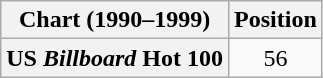<table class="wikitable plainrowheaders" style="text-align:center">
<tr>
<th>Chart (1990–1999)</th>
<th>Position</th>
</tr>
<tr>
<th scope="row">US <em>Billboard</em> Hot 100</th>
<td>56</td>
</tr>
</table>
